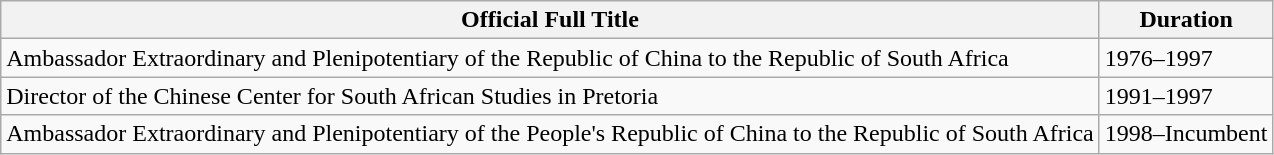<table class="wikitable" border="1">
<tr>
<th>Official Full Title</th>
<th>Duration</th>
</tr>
<tr>
<td>Ambassador Extraordinary and Plenipotentiary of the Republic of China to the Republic of South Africa</td>
<td>1976–1997</td>
</tr>
<tr>
<td>Director of the Chinese Center for South African Studies in Pretoria</td>
<td>1991–1997</td>
</tr>
<tr>
<td>Ambassador Extraordinary and Plenipotentiary of the People's Republic of China to the Republic of South Africa</td>
<td>1998–Incumbent</td>
</tr>
</table>
